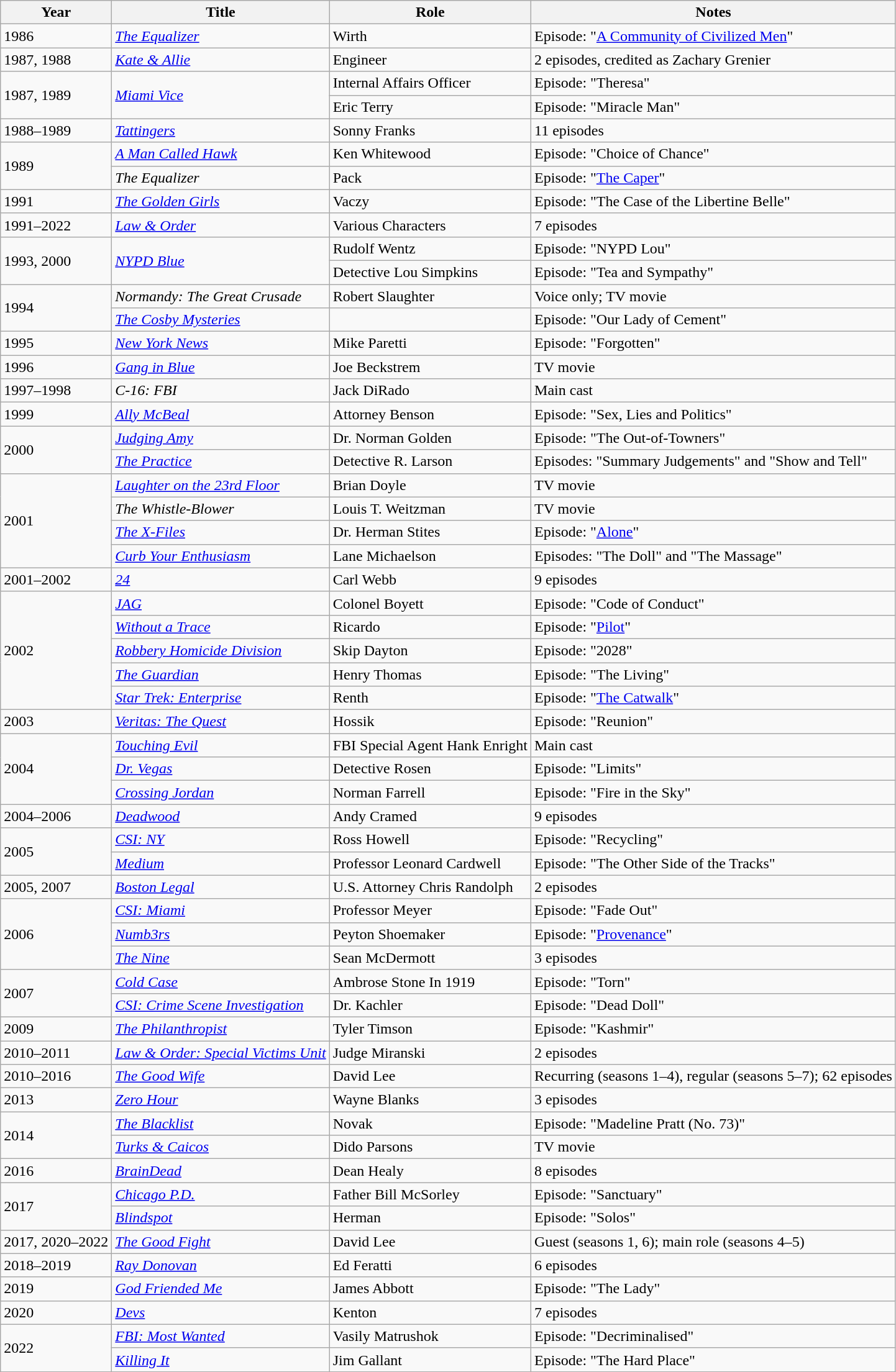<table class="wikitable sortable">
<tr>
<th>Year</th>
<th>Title</th>
<th>Role</th>
<th class="unsortable">Notes</th>
</tr>
<tr>
<td>1986</td>
<td><em><a href='#'>The Equalizer</a></em></td>
<td>Wirth</td>
<td>Episode: "<a href='#'>A Community of Civilized Men</a>"</td>
</tr>
<tr>
<td>1987, 1988</td>
<td><em><a href='#'>Kate & Allie</a></em></td>
<td>Engineer</td>
<td>2 episodes, credited as Zachary Grenier</td>
</tr>
<tr>
<td rowspan="2">1987, 1989</td>
<td rowspan="2"><em><a href='#'>Miami Vice</a></em></td>
<td>Internal Affairs Officer</td>
<td>Episode: "Theresa"</td>
</tr>
<tr>
<td>Eric Terry</td>
<td>Episode: "Miracle Man"</td>
</tr>
<tr>
<td>1988–1989</td>
<td><em><a href='#'>Tattingers</a></em></td>
<td>Sonny Franks</td>
<td>11 episodes</td>
</tr>
<tr>
<td rowspan="2">1989</td>
<td><em><a href='#'>A Man Called Hawk</a></em></td>
<td>Ken Whitewood</td>
<td>Episode: "Choice of Chance"</td>
</tr>
<tr>
<td><em>The Equalizer</em></td>
<td>Pack</td>
<td>Episode: "<a href='#'>The Caper</a>"</td>
</tr>
<tr>
<td>1991</td>
<td><em><a href='#'>The Golden Girls</a></em></td>
<td>Vaczy</td>
<td>Episode: "The Case of the Libertine Belle"</td>
</tr>
<tr>
<td>1991–2022</td>
<td><em><a href='#'>Law & Order</a></em></td>
<td>Various Characters</td>
<td>7 episodes</td>
</tr>
<tr>
<td rowspan="2">1993, 2000</td>
<td rowspan="2"><em><a href='#'>NYPD Blue</a></em></td>
<td>Rudolf Wentz</td>
<td>Episode: "NYPD Lou"</td>
</tr>
<tr>
<td>Detective Lou Simpkins</td>
<td>Episode: "Tea and Sympathy"</td>
</tr>
<tr>
<td rowspan="2">1994</td>
<td><em>Normandy: The Great Crusade</em></td>
<td>Robert Slaughter</td>
<td>Voice only; TV movie</td>
</tr>
<tr>
<td><em><a href='#'>The Cosby Mysteries</a></em></td>
<td></td>
<td>Episode: "Our Lady of Cement"</td>
</tr>
<tr>
<td>1995</td>
<td><em><a href='#'>New York News</a></em></td>
<td>Mike Paretti</td>
<td>Episode: "Forgotten"</td>
</tr>
<tr>
<td>1996</td>
<td><em><a href='#'>Gang in Blue</a></em></td>
<td>Joe Beckstrem</td>
<td>TV movie</td>
</tr>
<tr>
<td>1997–1998</td>
<td><em>C-16: FBI</em></td>
<td>Jack DiRado</td>
<td>Main cast</td>
</tr>
<tr>
<td>1999</td>
<td><em><a href='#'>Ally McBeal</a></em></td>
<td>Attorney Benson</td>
<td>Episode: "Sex, Lies and Politics"</td>
</tr>
<tr>
<td rowspan="2">2000</td>
<td><em><a href='#'>Judging Amy</a></em></td>
<td>Dr. Norman Golden</td>
<td>Episode: "The Out-of-Towners"</td>
</tr>
<tr>
<td><em><a href='#'>The Practice</a></em></td>
<td>Detective R. Larson</td>
<td>Episodes: "Summary Judgements" and "Show and Tell"</td>
</tr>
<tr>
<td rowspan="4">2001</td>
<td><em><a href='#'>Laughter on the 23rd Floor</a></em></td>
<td>Brian Doyle</td>
<td>TV movie</td>
</tr>
<tr>
<td><em>The Whistle-Blower</em></td>
<td>Louis T. Weitzman</td>
<td>TV movie</td>
</tr>
<tr>
<td><em><a href='#'>The X-Files</a></em></td>
<td>Dr. Herman Stites</td>
<td>Episode: "<a href='#'>Alone</a>"</td>
</tr>
<tr>
<td><em><a href='#'>Curb Your Enthusiasm</a></em></td>
<td>Lane Michaelson</td>
<td>Episodes: "The Doll" and "The Massage"</td>
</tr>
<tr>
<td>2001–2002</td>
<td><em><a href='#'>24</a></em></td>
<td>Carl Webb</td>
<td>9 episodes</td>
</tr>
<tr>
<td rowspan="5">2002</td>
<td><em><a href='#'>JAG</a></em></td>
<td>Colonel Boyett</td>
<td>Episode: "Code of Conduct"</td>
</tr>
<tr>
<td><em><a href='#'>Without a Trace</a></em></td>
<td>Ricardo</td>
<td>Episode: "<a href='#'>Pilot</a>"</td>
</tr>
<tr>
<td><em><a href='#'>Robbery Homicide Division</a></em></td>
<td>Skip Dayton</td>
<td>Episode: "2028"</td>
</tr>
<tr>
<td><em><a href='#'>The Guardian</a></em></td>
<td>Henry Thomas</td>
<td>Episode: "The Living"</td>
</tr>
<tr>
<td><em><a href='#'>Star Trek: Enterprise</a></em></td>
<td>Renth</td>
<td>Episode: "<a href='#'>The Catwalk</a>"</td>
</tr>
<tr>
<td>2003</td>
<td><em><a href='#'>Veritas: The Quest</a></em></td>
<td>Hossik</td>
<td>Episode: "Reunion"</td>
</tr>
<tr>
<td rowspan="3">2004</td>
<td><em><a href='#'>Touching Evil</a></em></td>
<td>FBI Special Agent Hank Enright</td>
<td>Main cast</td>
</tr>
<tr>
<td><em><a href='#'>Dr. Vegas</a></em></td>
<td>Detective Rosen</td>
<td>Episode: "Limits"</td>
</tr>
<tr>
<td><em><a href='#'>Crossing Jordan</a></em></td>
<td>Norman Farrell</td>
<td>Episode: "Fire in the Sky"</td>
</tr>
<tr>
<td>2004–2006</td>
<td><em><a href='#'>Deadwood</a></em></td>
<td>Andy Cramed</td>
<td>9 episodes</td>
</tr>
<tr>
<td rowspan="2">2005</td>
<td><em><a href='#'>CSI: NY</a></em></td>
<td>Ross Howell</td>
<td>Episode: "Recycling"</td>
</tr>
<tr>
<td><em><a href='#'>Medium</a></em></td>
<td>Professor Leonard Cardwell</td>
<td>Episode: "The Other Side of the Tracks"</td>
</tr>
<tr>
<td>2005, 2007</td>
<td><em><a href='#'>Boston Legal</a></em></td>
<td>U.S. Attorney Chris Randolph</td>
<td>2 episodes</td>
</tr>
<tr>
<td rowspan="3">2006</td>
<td><em><a href='#'>CSI: Miami</a></em></td>
<td>Professor Meyer</td>
<td>Episode: "Fade Out"</td>
</tr>
<tr>
<td><em><a href='#'>Numb3rs</a></em></td>
<td>Peyton Shoemaker</td>
<td>Episode: "<a href='#'>Provenance</a>"</td>
</tr>
<tr>
<td><em><a href='#'>The Nine</a></em></td>
<td>Sean McDermott</td>
<td>3 episodes</td>
</tr>
<tr>
<td rowspan="2">2007</td>
<td><em><a href='#'>Cold Case</a></em></td>
<td>Ambrose Stone In 1919</td>
<td>Episode: "Torn"</td>
</tr>
<tr>
<td><em><a href='#'>CSI: Crime Scene Investigation</a></em></td>
<td>Dr. Kachler</td>
<td>Episode: "Dead Doll"</td>
</tr>
<tr>
<td>2009</td>
<td><em><a href='#'>The Philanthropist</a></em></td>
<td>Tyler Timson</td>
<td>Episode: "Kashmir"</td>
</tr>
<tr>
<td>2010–2011</td>
<td><em><a href='#'>Law & Order: Special Victims Unit</a></em></td>
<td>Judge Miranski</td>
<td>2 episodes</td>
</tr>
<tr>
<td>2010–2016</td>
<td><em><a href='#'>The Good Wife</a></em></td>
<td>David Lee</td>
<td>Recurring (seasons 1–4), regular (seasons 5–7); 62 episodes</td>
</tr>
<tr>
<td>2013</td>
<td><em><a href='#'>Zero Hour</a></em></td>
<td>Wayne Blanks</td>
<td>3 episodes</td>
</tr>
<tr>
<td rowspan="2">2014</td>
<td><em><a href='#'>The Blacklist</a></em></td>
<td>Novak</td>
<td>Episode: "Madeline Pratt (No. 73)"</td>
</tr>
<tr>
<td><em><a href='#'>Turks & Caicos</a></em></td>
<td>Dido Parsons</td>
<td>TV movie</td>
</tr>
<tr>
<td>2016</td>
<td><em><a href='#'>BrainDead</a></em></td>
<td>Dean Healy</td>
<td>8 episodes</td>
</tr>
<tr>
<td rowspan="2">2017</td>
<td><em><a href='#'>Chicago P.D.</a></em></td>
<td>Father Bill McSorley</td>
<td>Episode: "Sanctuary"</td>
</tr>
<tr>
<td><em><a href='#'>Blindspot</a></em></td>
<td>Herman</td>
<td>Episode: "Solos"</td>
</tr>
<tr>
<td>2017, 2020–2022</td>
<td><em><a href='#'>The Good Fight</a></em></td>
<td>David Lee</td>
<td>Guest (seasons 1, 6); main role (seasons 4–5)</td>
</tr>
<tr>
<td>2018–2019</td>
<td><em><a href='#'>Ray Donovan</a></em></td>
<td>Ed Feratti</td>
<td>6 episodes</td>
</tr>
<tr>
<td>2019</td>
<td><em><a href='#'>God Friended Me</a></em></td>
<td>James Abbott</td>
<td>Episode: "The Lady"</td>
</tr>
<tr>
<td>2020</td>
<td><em><a href='#'>Devs</a></em></td>
<td>Kenton</td>
<td>7 episodes</td>
</tr>
<tr>
<td rowspan="2">2022</td>
<td><em><a href='#'>FBI: Most Wanted</a></em></td>
<td>Vasily Matrushok</td>
<td>Episode: "Decriminalised"</td>
</tr>
<tr>
<td><em><a href='#'>Killing It</a></em></td>
<td>Jim Gallant</td>
<td>Episode: "The Hard Place"</td>
</tr>
</table>
